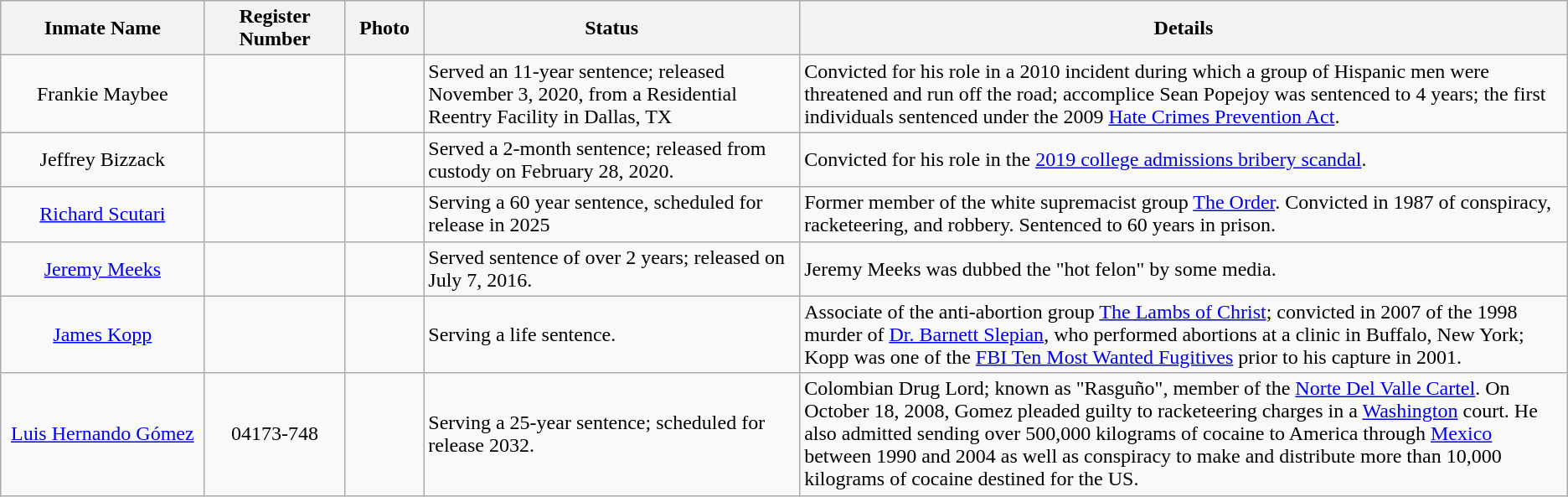<table class="wikitable sortable">
<tr>
<th width=13%>Inmate Name</th>
<th width=9%>Register Number</th>
<th width=5%>Photo</th>
<th width=24%>Status</th>
<th width=54%>Details</th>
</tr>
<tr>
<td align="center">Frankie Maybee</td>
<td align="center"></td>
<td align="center"></td>
<td>Served an 11-year sentence; released November 3, 2020, from a Residential Reentry Facility in Dallas, TX</td>
<td>Convicted for his role in a 2010 incident during which a group of Hispanic men were threatened and run off the road; accomplice Sean Popejoy was sentenced to 4 years; the first individuals sentenced under the 2009 <a href='#'>Hate Crimes Prevention Act</a>.</td>
</tr>
<tr>
<td align="center">Jeffrey Bizzack</td>
<td align="center"></td>
<td align="center"></td>
<td>Served a 2-month sentence; released from custody on February 28, 2020.</td>
<td>Convicted for his role in the <a href='#'>2019 college admissions bribery scandal</a>.</td>
</tr>
<tr>
<td align="center"><a href='#'>Richard Scutari</a></td>
<td align="center"></td>
<td align="center"></td>
<td>Serving a 60 year sentence, scheduled for release in 2025</td>
<td>Former member of the white supremacist group <a href='#'>The Order</a>. Convicted in 1987 of conspiracy, racketeering, and robbery. Sentenced to 60 years in prison.</td>
</tr>
<tr>
<td align="center"><a href='#'>Jeremy Meeks</a></td>
<td align="center"></td>
<td align="center"></td>
<td>Served sentence of over 2 years; released on July 7, 2016.</td>
<td>Jeremy Meeks was dubbed the "hot felon" by some media.</td>
</tr>
<tr>
<td align="center"><a href='#'>James Kopp</a></td>
<td align="center"></td>
<td align="center"></td>
<td>Serving a life sentence.</td>
<td>Associate of the anti-abortion group <a href='#'>The Lambs of Christ</a>; convicted in 2007 of the 1998 murder of <a href='#'>Dr. Barnett Slepian</a>, who performed abortions at a clinic in Buffalo, New York; Kopp was one of the <a href='#'>FBI Ten Most Wanted Fugitives</a> prior to his capture in 2001.</td>
</tr>
<tr>
<td align="center"><a href='#'>Luis Hernando Gómez</a></td>
<td align="center">04173-748</td>
<td align="center"></td>
<td>Serving a 25-year sentence; scheduled for release 2032.</td>
<td>Colombian Drug Lord; known as "Rasguño", member of the <a href='#'>Norte Del Valle Cartel</a>. On October 18, 2008, Gomez pleaded guilty to racketeering charges in a <a href='#'>Washington</a> court. He also admitted sending over 500,000 kilograms of cocaine to America through <a href='#'>Mexico</a> between 1990 and 2004 as well as conspiracy to make and distribute more than 10,000 kilograms of cocaine destined for the US.</td>
</tr>
</table>
